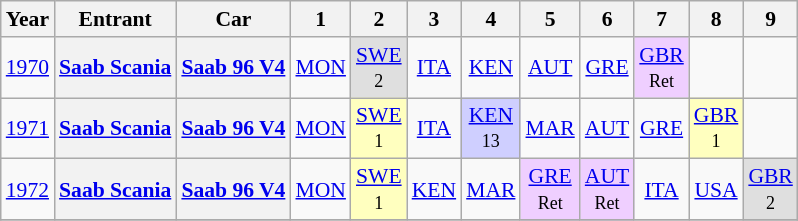<table class="wikitable" style="text-align:center; font-size:90%;">
<tr>
<th>Year</th>
<th>Entrant</th>
<th>Car</th>
<th>1</th>
<th>2</th>
<th>3</th>
<th>4</th>
<th>5</th>
<th>6</th>
<th>7</th>
<th>8</th>
<th>9</th>
</tr>
<tr>
<td><a href='#'>1970</a></td>
<th><a href='#'>Saab Scania</a></th>
<th><a href='#'>Saab 96 V4</a></th>
<td><a href='#'>MON</a></td>
<td style="background:#DFDFDF;"><a href='#'>SWE</a><br><small>2</small></td>
<td><a href='#'>ITA</a></td>
<td><a href='#'>KEN</a></td>
<td><a href='#'>AUT</a></td>
<td><a href='#'>GRE</a></td>
<td style="background:#EFCFFF;"><a href='#'>GBR</a><br><small>Ret</small></td>
<td></td>
<td></td>
</tr>
<tr>
<td><a href='#'>1971</a></td>
<th><a href='#'>Saab Scania</a></th>
<th><a href='#'>Saab 96 V4</a></th>
<td><a href='#'>MON</a></td>
<td style="background:#FFFFBF;"><a href='#'>SWE</a><br><small>1</small></td>
<td><a href='#'>ITA</a></td>
<td style="background:#CFCFFF;"><a href='#'>KEN</a><br><small>13</small></td>
<td><a href='#'>MAR</a></td>
<td><a href='#'>AUT</a></td>
<td><a href='#'>GRE</a></td>
<td style="background:#FFFFBF;"><a href='#'>GBR</a><br><small>1</small></td>
<td></td>
</tr>
<tr>
<td><a href='#'>1972</a></td>
<th><a href='#'>Saab Scania</a></th>
<th><a href='#'>Saab 96 V4</a></th>
<td><a href='#'>MON</a></td>
<td style="background:#FFFFBF;"><a href='#'>SWE</a><br><small>1</small></td>
<td><a href='#'>KEN</a></td>
<td><a href='#'>MAR</a></td>
<td style="background:#EFCFFF;"><a href='#'>GRE</a><br><small>Ret</small></td>
<td style="background:#EFCFFF;"><a href='#'>AUT</a><br><small>Ret</small></td>
<td><a href='#'>ITA</a></td>
<td><a href='#'>USA</a></td>
<td style="background:#DFDFDF;"><a href='#'>GBR</a><br><small>2</small></td>
</tr>
<tr>
</tr>
</table>
